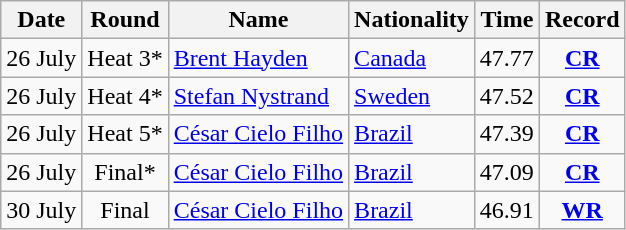<table class="wikitable" style="text-align:center">
<tr>
<th>Date</th>
<th>Round</th>
<th>Name</th>
<th>Nationality</th>
<th>Time</th>
<th>Record</th>
</tr>
<tr>
<td>26 July</td>
<td>Heat 3*</td>
<td align="left"><a href='#'>Brent Hayden</a></td>
<td align="left"> <a href='#'>Canada</a></td>
<td>47.77</td>
<td><strong><a href='#'>CR</a></strong></td>
</tr>
<tr>
<td>26 July</td>
<td>Heat 4*</td>
<td align="left"><a href='#'>Stefan Nystrand</a></td>
<td align="left"> <a href='#'>Sweden</a></td>
<td>47.52</td>
<td><strong><a href='#'>CR</a></strong></td>
</tr>
<tr>
<td>26 July</td>
<td>Heat 5*</td>
<td align="left"><a href='#'>César Cielo Filho</a></td>
<td align="left"> <a href='#'>Brazil</a></td>
<td>47.39</td>
<td><strong><a href='#'>CR</a></strong></td>
</tr>
<tr>
<td>26 July</td>
<td>Final*</td>
<td align="left"><a href='#'>César Cielo Filho</a></td>
<td align="left"> <a href='#'>Brazil</a></td>
<td>47.09</td>
<td><strong><a href='#'>CR</a></strong></td>
</tr>
<tr>
<td>30 July</td>
<td>Final</td>
<td align="left"><a href='#'>César Cielo Filho</a></td>
<td align="left"> <a href='#'>Brazil</a></td>
<td>46.91</td>
<td><strong><a href='#'>WR</a></strong></td>
</tr>
</table>
